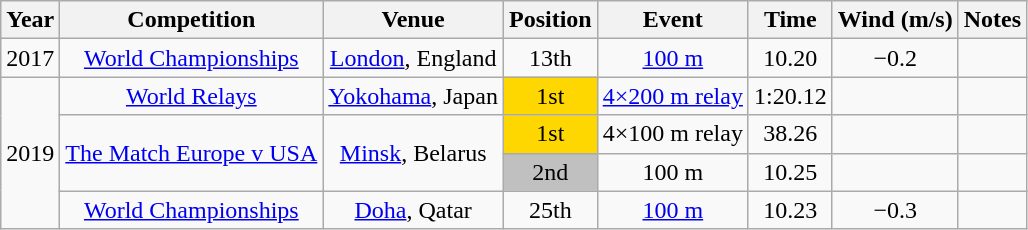<table class="wikitable sortable" style=text-align:center>
<tr>
<th>Year</th>
<th>Competition</th>
<th>Venue</th>
<th>Position</th>
<th>Event</th>
<th>Time</th>
<th>Wind (m/s)</th>
<th>Notes</th>
</tr>
<tr>
<td>2017</td>
<td><a href='#'>World Championships</a></td>
<td><a href='#'>London</a>, England</td>
<td>13th</td>
<td><a href='#'>100 m</a></td>
<td>10.20</td>
<td>−0.2</td>
<td></td>
</tr>
<tr>
<td rowspan=4>2019</td>
<td><a href='#'>World Relays</a></td>
<td><a href='#'>Yokohama</a>, Japan</td>
<td bgcolor=gold>1st</td>
<td data-sort-value="800 relay"><a href='#'>4×200 m relay</a></td>
<td data-sort-value=80.12>1:20.12</td>
<td></td>
<td></td>
</tr>
<tr>
<td rowspan=2><a href='#'>The Match Europe v USA</a></td>
<td rowspan=2><a href='#'>Minsk</a>, Belarus</td>
<td bgcolor=gold>1st</td>
<td data-sort-value="400 relay">4×100 m relay</td>
<td>38.26</td>
<td></td>
<td></td>
</tr>
<tr>
<td bgcolor=silver>2nd</td>
<td>100 m</td>
<td>10.25</td>
<td></td>
<td></td>
</tr>
<tr>
<td><a href='#'>World Championships</a></td>
<td><a href='#'>Doha</a>, Qatar</td>
<td>25th</td>
<td><a href='#'>100 m</a></td>
<td>10.23</td>
<td>−0.3</td>
<td></td>
</tr>
</table>
